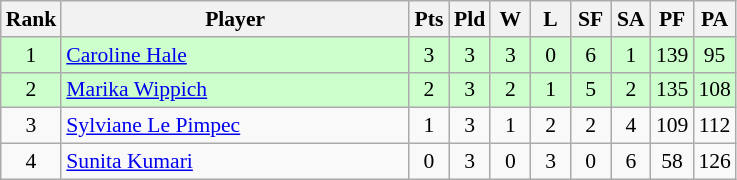<table class=wikitable style="text-align:center; font-size:90%">
<tr>
<th width="20">Rank</th>
<th width="225">Player</th>
<th width="20">Pts</th>
<th width="20">Pld</th>
<th width="20">W</th>
<th width="20">L</th>
<th width="20">SF</th>
<th width="20">SA</th>
<th width="20">PF</th>
<th width="20">PA</th>
</tr>
<tr bgcolor="#ccffcc">
<td>1</td>
<td style="text-align:left"> <a href='#'>Caroline Hale</a></td>
<td>3</td>
<td>3</td>
<td>3</td>
<td>0</td>
<td>6</td>
<td>1</td>
<td>139</td>
<td>95</td>
</tr>
<tr bgcolor="#ccffcc">
<td>2</td>
<td style="text-align:left"> <a href='#'>Marika Wippich</a></td>
<td>2</td>
<td>3</td>
<td>2</td>
<td>1</td>
<td>5</td>
<td>2</td>
<td>135</td>
<td>108</td>
</tr>
<tr>
<td>3</td>
<td style="text-align:left"> <a href='#'>Sylviane Le Pimpec</a></td>
<td>1</td>
<td>3</td>
<td>1</td>
<td>2</td>
<td>2</td>
<td>4</td>
<td>109</td>
<td>112</td>
</tr>
<tr>
<td>4</td>
<td style="text-align:left"> <a href='#'>Sunita Kumari</a></td>
<td>0</td>
<td>3</td>
<td>0</td>
<td>3</td>
<td>0</td>
<td>6</td>
<td>58</td>
<td>126</td>
</tr>
</table>
